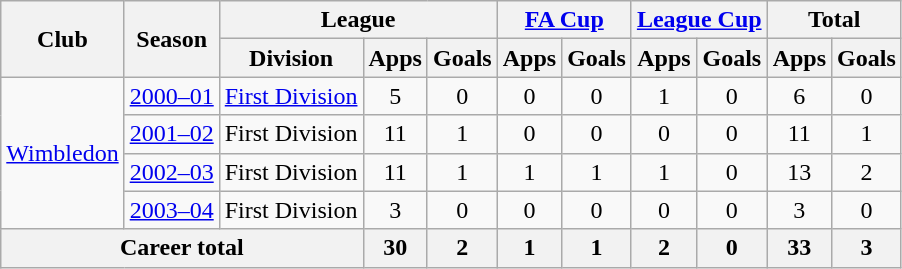<table class="wikitable" style="text-align:center">
<tr>
<th rowspan="2">Club</th>
<th rowspan="2">Season</th>
<th colspan="3">League</th>
<th colspan="2"><a href='#'>FA Cup</a></th>
<th colspan="2"><a href='#'>League Cup</a></th>
<th colspan="2">Total</th>
</tr>
<tr>
<th>Division</th>
<th>Apps</th>
<th>Goals</th>
<th>Apps</th>
<th>Goals</th>
<th>Apps</th>
<th>Goals</th>
<th>Apps</th>
<th>Goals</th>
</tr>
<tr>
<td rowspan="4"><a href='#'>Wimbledon</a></td>
<td><a href='#'>2000–01</a></td>
<td><a href='#'>First Division</a></td>
<td>5</td>
<td>0</td>
<td>0</td>
<td>0</td>
<td>1</td>
<td>0</td>
<td>6</td>
<td>0</td>
</tr>
<tr>
<td><a href='#'>2001–02</a></td>
<td>First Division</td>
<td>11</td>
<td>1</td>
<td>0</td>
<td>0</td>
<td>0</td>
<td>0</td>
<td>11</td>
<td>1</td>
</tr>
<tr>
<td><a href='#'>2002–03</a></td>
<td>First Division</td>
<td>11</td>
<td>1</td>
<td>1</td>
<td>1</td>
<td>1</td>
<td>0</td>
<td>13</td>
<td>2</td>
</tr>
<tr>
<td><a href='#'>2003–04</a></td>
<td>First Division</td>
<td>3</td>
<td>0</td>
<td>0</td>
<td>0</td>
<td>0</td>
<td>0</td>
<td>3</td>
<td>0</td>
</tr>
<tr>
<th colspan="3">Career total</th>
<th>30</th>
<th>2</th>
<th>1</th>
<th>1</th>
<th>2</th>
<th>0</th>
<th>33</th>
<th>3</th>
</tr>
</table>
